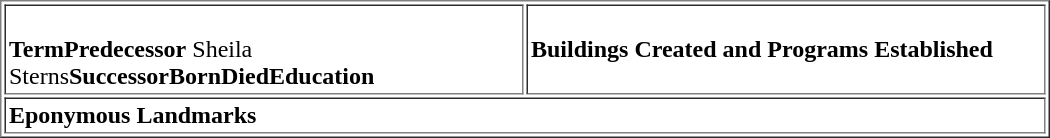<table border="1" cellpadding="2" width="700">
<tr>
<td valign=top width=50%><br><strong>Term</strong><strong>Predecessor</strong> Sheila Sterns<strong>Successor</strong><strong>Born</strong><strong>Died</strong><strong>Education</strong></td>
<td valign=top><br><strong>Buildings Created and Programs Established</strong></td>
</tr>
<tr>
<td colspan="2" style="text-align: left;"><strong>Eponymous Landmarks</strong></td>
</tr>
</table>
